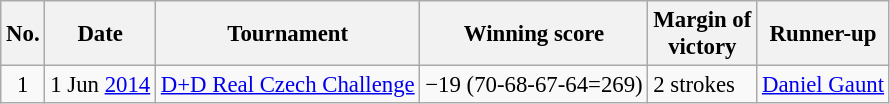<table class="wikitable" style="font-size:95%;">
<tr>
<th>No.</th>
<th>Date</th>
<th>Tournament</th>
<th>Winning score</th>
<th>Margin of<br>victory</th>
<th>Runner-up</th>
</tr>
<tr>
<td align=center>1</td>
<td align=right>1 Jun <a href='#'>2014</a></td>
<td><a href='#'>D+D Real Czech Challenge</a></td>
<td>−19 (70-68-67-64=269)</td>
<td>2 strokes</td>
<td> <a href='#'>Daniel Gaunt</a></td>
</tr>
</table>
